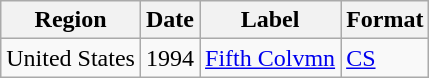<table class="wikitable">
<tr>
<th>Region</th>
<th>Date</th>
<th>Label</th>
<th>Format</th>
</tr>
<tr>
<td>United States</td>
<td>1994</td>
<td><a href='#'>Fifth Colvmn</a></td>
<td><a href='#'>CS</a></td>
</tr>
</table>
